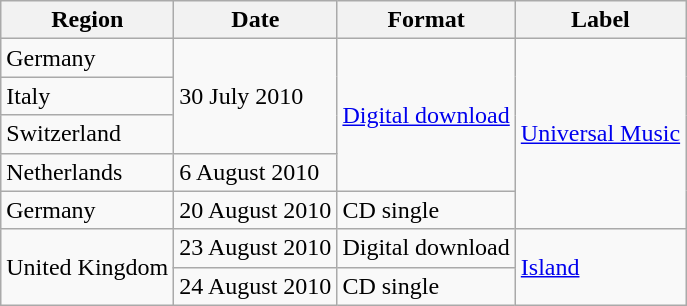<table class="wikitable">
<tr>
<th>Region</th>
<th>Date</th>
<th>Format</th>
<th>Label</th>
</tr>
<tr>
<td>Germany</td>
<td rowspan="3">30 July 2010</td>
<td rowspan="4"><a href='#'>Digital download</a></td>
<td rowspan="5"><a href='#'>Universal Music</a></td>
</tr>
<tr>
<td>Italy</td>
</tr>
<tr>
<td>Switzerland</td>
</tr>
<tr>
<td>Netherlands</td>
<td>6 August 2010</td>
</tr>
<tr>
<td>Germany</td>
<td>20 August 2010</td>
<td>CD single</td>
</tr>
<tr>
<td rowspan="2">United Kingdom</td>
<td>23 August 2010</td>
<td>Digital download</td>
<td rowspan="2"><a href='#'>Island</a></td>
</tr>
<tr>
<td>24 August 2010</td>
<td>CD single</td>
</tr>
</table>
